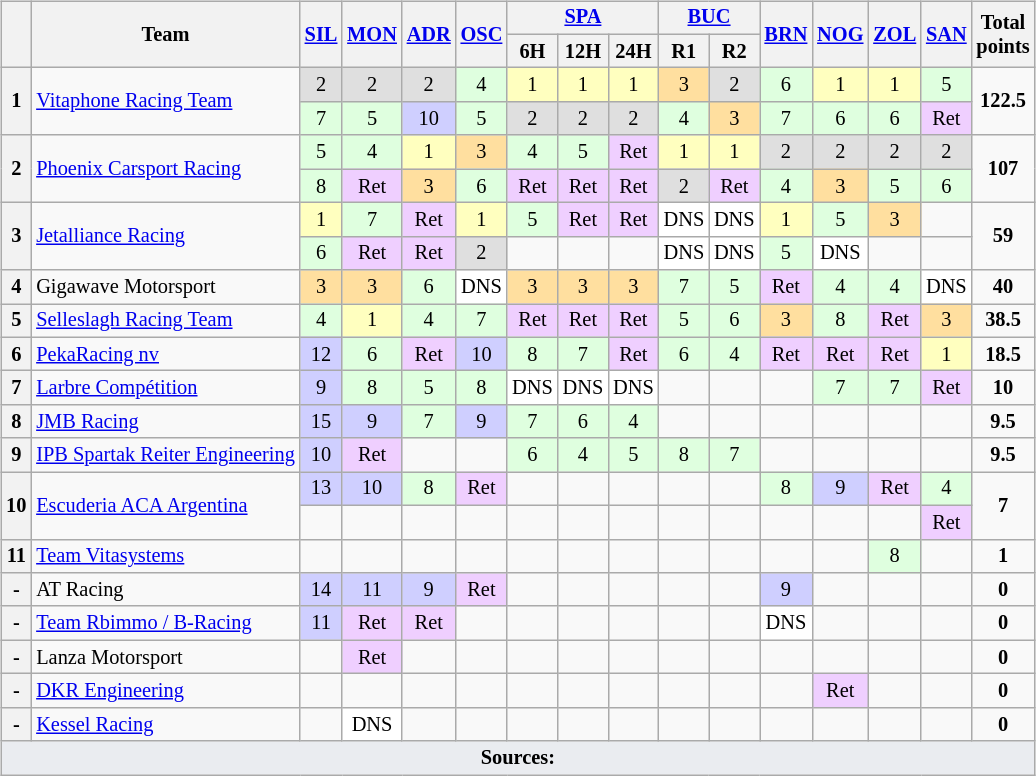<table>
<tr>
<td><br><table class="wikitable" style="font-size: 85%; text-align:center;">
<tr>
<th rowspan=2 valign=middle></th>
<th rowspan=2 valign=middle>Team</th>
<th rowspan=2><a href='#'>SIL</a><br></th>
<th rowspan=2><a href='#'>MON</a><br></th>
<th rowspan=2><a href='#'>ADR</a><br></th>
<th rowspan=2><a href='#'>OSC</a><br></th>
<th colspan=3><a href='#'>SPA</a> </th>
<th colspan=2><a href='#'>BUC</a> </th>
<th rowspan=2><a href='#'>BRN</a><br></th>
<th rowspan=2><a href='#'>NOG</a><br></th>
<th rowspan=2><a href='#'>ZOL</a><br></th>
<th rowspan=2><a href='#'>SAN</a><br></th>
<th rowspan=2 valign=middle>Total<br>points</th>
</tr>
<tr>
<th>6H</th>
<th>12H</th>
<th>24H</th>
<th>R1</th>
<th>R2</th>
</tr>
<tr>
<th rowspan=2>1</th>
<td rowspan=2 align=left> <a href='#'>Vitaphone Racing Team</a></td>
<td style="background:#DFDFDF;">2</td>
<td style="background:#DFDFDF;">2</td>
<td style="background:#DFDFDF;">2</td>
<td style="background:#DFFFDF;">4</td>
<td style="background:#FFFFBF;">1</td>
<td style="background:#FFFFBF;">1</td>
<td style="background:#FFFFBF;">1</td>
<td style="background:#FFDF9F;">3</td>
<td style="background:#DFDFDF;">2</td>
<td style="background:#DFFFDF;">6</td>
<td style="background:#FFFFBF;">1</td>
<td style="background:#FFFFBF;">1</td>
<td style="background:#DFFFDF;">5</td>
<td rowspan=2><strong>122.5</strong></td>
</tr>
<tr>
<td style="background:#DFFFDF;">7</td>
<td style="background:#DFFFDF;">5</td>
<td style="background:#CFCFFF;">10</td>
<td style="background:#DFFFDF;">5</td>
<td style="background:#DFDFDF;">2</td>
<td style="background:#DFDFDF;">2</td>
<td style="background:#DFDFDF;">2</td>
<td style="background:#DFFFDF;">4</td>
<td style="background:#FFDF9F;">3</td>
<td style="background:#DFFFDF;">7</td>
<td style="background:#DFFFDF;">6</td>
<td style="background:#DFFFDF;">6</td>
<td style="background:#EFCFFF;">Ret</td>
</tr>
<tr>
<th rowspan=2>2</th>
<td rowspan=2 align=left> <a href='#'>Phoenix Carsport Racing</a></td>
<td style="background:#DFFFDF;">5</td>
<td style="background:#DFFFDF;">4</td>
<td style="background:#FFFFBF;">1</td>
<td style="background:#FFDF9F;">3</td>
<td style="background:#DFFFDF;">4</td>
<td style="background:#DFFFDF;">5</td>
<td style="background:#EFCFFF;">Ret</td>
<td style="background:#FFFFBF;">1</td>
<td style="background:#FFFFBF;">1</td>
<td style="background:#DFDFDF;">2</td>
<td style="background:#DFDFDF;">2</td>
<td style="background:#DFDFDF;">2</td>
<td style="background:#DFDFDF;">2</td>
<td rowspan=2><strong>107</strong></td>
</tr>
<tr>
<td style="background:#DFFFDF;">8</td>
<td style="background:#EFCFFF;">Ret</td>
<td style="background:#FFDF9F;">3</td>
<td style="background:#DFFFDF;">6</td>
<td style="background:#EFCFFF;">Ret</td>
<td style="background:#EFCFFF;">Ret</td>
<td style="background:#EFCFFF;">Ret</td>
<td style="background:#DFDFDF;">2</td>
<td style="background:#EFCFFF;">Ret</td>
<td style="background:#DFFFDF;">4</td>
<td style="background:#FFDF9F;">3</td>
<td style="background:#DFFFDF;">5</td>
<td style="background:#DFFFDF;">6</td>
</tr>
<tr>
<th rowspan=2>3</th>
<td rowspan=2 align=left> <a href='#'>Jetalliance Racing</a></td>
<td style="background:#FFFFBF;">1</td>
<td style="background:#DFFFDF;">7</td>
<td style="background:#EFCFFF;">Ret</td>
<td style="background:#FFFFBF;">1</td>
<td style="background:#DFFFDF;">5</td>
<td style="background:#EFCFFF;">Ret</td>
<td style="background:#EFCFFF;">Ret</td>
<td style="background:#FFFFFF;">DNS</td>
<td style="background:#FFFFFF;">DNS</td>
<td style="background:#FFFFBF;">1</td>
<td style="background:#DFFFDF;">5</td>
<td style="background:#FFDF9F;">3</td>
<td></td>
<td rowspan=2><strong>59</strong></td>
</tr>
<tr>
<td style="background:#DFFFDF;">6</td>
<td style="background:#EFCFFF;">Ret</td>
<td style="background:#EFCFFF;">Ret</td>
<td style="background:#DFDFDF;">2</td>
<td></td>
<td></td>
<td></td>
<td style="background:#FFFFFF;">DNS</td>
<td style="background:#FFFFFF;">DNS</td>
<td style="background:#DFFFDF;">5</td>
<td style="background:#FFFFFF;">DNS</td>
<td></td>
<td></td>
</tr>
<tr>
<th>4</th>
<td align=left> Gigawave Motorsport</td>
<td style="background:#FFDF9F;">3</td>
<td style="background:#FFDF9F;">3</td>
<td style="background:#DFFFDF;">6</td>
<td style="background:#FFFFFF;">DNS</td>
<td style="background:#FFDF9F;">3</td>
<td style="background:#FFDF9F;">3</td>
<td style="background:#FFDF9F;">3</td>
<td style="background:#DFFFDF;">7</td>
<td style="background:#DFFFDF;">5</td>
<td style="background:#EFCFFF;">Ret</td>
<td style="background:#DFFFDF;">4</td>
<td style="background:#DFFFDF;">4</td>
<td style="background:#FFFFFF;">DNS</td>
<td><strong>40</strong></td>
</tr>
<tr>
<th>5</th>
<td align=left> <a href='#'>Selleslagh Racing Team</a></td>
<td style="background:#DFFFDF;">4</td>
<td style="background:#FFFFBF;">1</td>
<td style="background:#DFFFDF;">4</td>
<td style="background:#DFFFDF;">7</td>
<td style="background:#EFCFFF;">Ret</td>
<td style="background:#EFCFFF;">Ret</td>
<td style="background:#EFCFFF;">Ret</td>
<td style="background:#DFFFDF;">5</td>
<td style="background:#DFFFDF;">6</td>
<td style="background:#FFDF9F;">3</td>
<td style="background:#DFFFDF;">8</td>
<td style="background:#EFCFFF;">Ret</td>
<td style="background:#FFDF9F;">3</td>
<td><strong>38.5</strong></td>
</tr>
<tr>
<th>6</th>
<td align=left> <a href='#'>PekaRacing nv</a></td>
<td style="background:#CFCFFF;">12</td>
<td style="background:#DFFFDF;">6</td>
<td style="background:#EFCFFF;">Ret</td>
<td style="background:#CFCFFF;">10</td>
<td style="background:#DFFFDF;">8</td>
<td style="background:#DFFFDF;">7</td>
<td style="background:#EFCFFF;">Ret</td>
<td style="background:#DFFFDF;">6</td>
<td style="background:#DFFFDF;">4</td>
<td style="background:#EFCFFF;">Ret</td>
<td style="background:#EFCFFF;">Ret</td>
<td style="background:#EFCFFF;">Ret</td>
<td style="background:#FFFFBF;">1</td>
<td><strong>18.5</strong></td>
</tr>
<tr>
<th>7</th>
<td align=left> <a href='#'>Larbre Compétition</a></td>
<td style="background:#CFCFFF;">9</td>
<td style="background:#DFFFDF;">8</td>
<td style="background:#DFFFDF;">5</td>
<td style="background:#DFFFDF;">8</td>
<td style="background:#FFFFFF;">DNS</td>
<td style="background:#FFFFFF;">DNS</td>
<td style="background:#FFFFFF;">DNS</td>
<td></td>
<td></td>
<td></td>
<td style="background:#DFFFDF;">7</td>
<td style="background:#DFFFDF;">7</td>
<td style="background:#EFCFFF;">Ret</td>
<td><strong>10</strong></td>
</tr>
<tr>
<th>8</th>
<td align=left> <a href='#'>JMB Racing</a></td>
<td style="background:#CFCFFF;">15</td>
<td style="background:#CFCFFF;">9</td>
<td style="background:#DFFFDF;">7</td>
<td style="background:#CFCFFF;">9</td>
<td style="background:#DFFFDF;">7</td>
<td style="background:#DFFFDF;">6</td>
<td style="background:#DFFFDF;">4</td>
<td></td>
<td></td>
<td></td>
<td></td>
<td></td>
<td></td>
<td><strong>9.5</strong></td>
</tr>
<tr>
<th>9</th>
<td align=left> <a href='#'>IPB Spartak Reiter Engineering</a></td>
<td style="background:#CFCFFF;">10</td>
<td style="background:#EFCFFF;">Ret</td>
<td></td>
<td></td>
<td style="background:#DFFFDF;">6</td>
<td style="background:#DFFFDF;">4</td>
<td style="background:#DFFFDF;">5</td>
<td style="background:#DFFFDF;">8</td>
<td style="background:#DFFFDF;">7</td>
<td></td>
<td></td>
<td></td>
<td></td>
<td><strong>9.5</strong></td>
</tr>
<tr>
<th rowspan=2>10</th>
<td rowspan=2 align=left> <a href='#'>Escuderia ACA Argentina</a></td>
<td style="background:#CFCFFF;">13</td>
<td style="background:#CFCFFF;">10</td>
<td style="background:#DFFFDF;">8</td>
<td style="background:#EFCFFF;">Ret</td>
<td></td>
<td></td>
<td></td>
<td></td>
<td></td>
<td style="background:#DFFFDF;">8</td>
<td style="background:#CFCFFF;">9</td>
<td style="background:#EFCFFF;">Ret</td>
<td style="background:#DFFFDF;">4</td>
<td rowspan=2><strong>7</strong></td>
</tr>
<tr>
<td></td>
<td></td>
<td></td>
<td></td>
<td></td>
<td></td>
<td></td>
<td></td>
<td></td>
<td></td>
<td></td>
<td></td>
<td style="background:#EFCFFF;">Ret</td>
</tr>
<tr>
<th>11</th>
<td align=left> <a href='#'>Team Vitasystems</a></td>
<td></td>
<td></td>
<td></td>
<td></td>
<td></td>
<td></td>
<td></td>
<td></td>
<td></td>
<td></td>
<td></td>
<td style="background:#DFFFDF;">8</td>
<td></td>
<td><strong>1</strong></td>
</tr>
<tr>
<th>-</th>
<td align=left> AT Racing</td>
<td style="background:#CFCFFF;">14</td>
<td style="background:#CFCFFF;">11</td>
<td style="background:#CFCFFF;">9</td>
<td style="background:#EFCFFF;">Ret</td>
<td></td>
<td></td>
<td></td>
<td></td>
<td></td>
<td style="background:#CFCFFF;">9</td>
<td></td>
<td></td>
<td></td>
<td><strong>0</strong></td>
</tr>
<tr>
<th>-</th>
<td align=left> <a href='#'>Team Rbimmo / B-Racing</a></td>
<td style="background:#CFCFFF;">11</td>
<td style="background:#EFCFFF;">Ret</td>
<td style="background:#EFCFFF;">Ret</td>
<td></td>
<td></td>
<td></td>
<td></td>
<td></td>
<td></td>
<td style="background:#FFFFFF;">DNS</td>
<td></td>
<td></td>
<td></td>
<td><strong>0</strong></td>
</tr>
<tr>
<th>-</th>
<td align=left> Lanza Motorsport</td>
<td></td>
<td style="background:#EFCFFF;">Ret</td>
<td></td>
<td></td>
<td></td>
<td></td>
<td></td>
<td></td>
<td></td>
<td></td>
<td></td>
<td></td>
<td></td>
<td><strong>0</strong></td>
</tr>
<tr>
<th>-</th>
<td align=left> <a href='#'>DKR Engineering</a></td>
<td></td>
<td></td>
<td></td>
<td></td>
<td></td>
<td></td>
<td></td>
<td></td>
<td></td>
<td></td>
<td style="background:#EFCFFF;">Ret</td>
<td></td>
<td></td>
<td><strong>0</strong></td>
</tr>
<tr>
<th>-</th>
<td align=left> <a href='#'>Kessel Racing</a></td>
<td></td>
<td style="background:#FFFFFF;">DNS</td>
<td></td>
<td></td>
<td></td>
<td></td>
<td></td>
<td></td>
<td></td>
<td></td>
<td></td>
<td></td>
<td></td>
<td><strong>0</strong></td>
</tr>
<tr class="sortbottom">
<td colspan="19" style="background-color:#EAECF0;text-align:center"><strong>Sources:</strong></td>
</tr>
</table>
</td>
<td valign="top"><br></td>
</tr>
</table>
